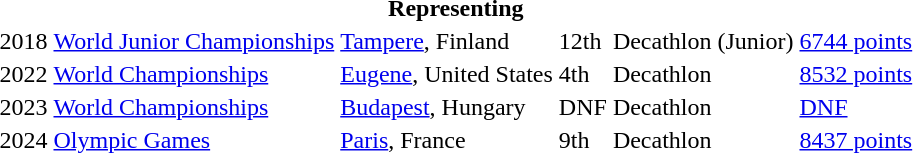<table>
<tr>
<th colspan="7">Representing </th>
</tr>
<tr>
<td>2018</td>
<td><a href='#'>World Junior Championships</a></td>
<td><a href='#'>Tampere</a>, Finland</td>
<td>12th</td>
<td>Decathlon (Junior)</td>
<td><a href='#'>6744 points</a></td>
</tr>
<tr>
<td>2022</td>
<td><a href='#'>World Championships</a></td>
<td><a href='#'>Eugene</a>, United States</td>
<td>4th</td>
<td>Decathlon</td>
<td><a href='#'>8532 points</a></td>
</tr>
<tr>
<td>2023</td>
<td><a href='#'>World Championships</a></td>
<td><a href='#'>Budapest</a>, Hungary</td>
<td>DNF</td>
<td>Decathlon</td>
<td><a href='#'>DNF</a></td>
</tr>
<tr>
<td>2024</td>
<td><a href='#'>Olympic Games</a></td>
<td><a href='#'>Paris</a>, France</td>
<td>9th</td>
<td>Decathlon</td>
<td><a href='#'>8437 points</a></td>
</tr>
</table>
